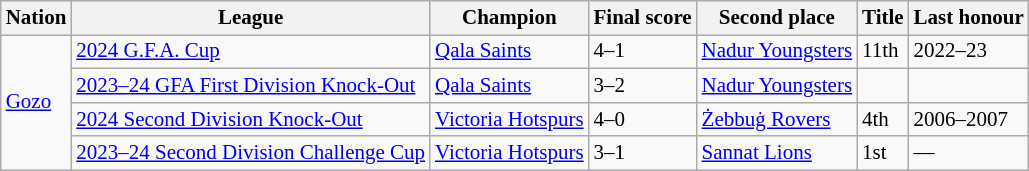<table class=wikitable style="font-size:14px">
<tr>
<th>Nation</th>
<th>League</th>
<th>Champion</th>
<th>Final score</th>
<th>Second place</th>
<th data-sort-type="number">Title</th>
<th>Last honour</th>
</tr>
<tr>
<td align=left rowspan=4> <a href='#'>Gozo</a></td>
<td align=left><a href='#'>2024 G.F.A. Cup</a></td>
<td><a href='#'>Qala Saints</a></td>
<td>4–1</td>
<td><a href='#'>Nadur Youngsters</a></td>
<td>11th</td>
<td>2022–23</td>
</tr>
<tr>
<td align=left><a href='#'>2023–24 GFA First Division Knock-Out</a></td>
<td><a href='#'>Qala Saints</a></td>
<td>3–2</td>
<td><a href='#'>Nadur Youngsters</a></td>
<td></td>
<td></td>
</tr>
<tr>
<td align=left><a href='#'>2024 Second Division Knock-Out</a></td>
<td><a href='#'>Victoria Hotspurs</a></td>
<td>4–0</td>
<td><a href='#'>Żebbuġ Rovers</a></td>
<td>4th</td>
<td>2006–2007</td>
</tr>
<tr>
<td align=left><a href='#'>2023–24 Second Division Challenge Cup</a></td>
<td><a href='#'>Victoria Hotspurs</a></td>
<td>3–1 </td>
<td><a href='#'>Sannat Lions</a></td>
<td>1st</td>
<td>—</td>
</tr>
</table>
